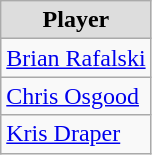<table class="wikitable">
<tr style="text-align:center; background:#ddd;">
<td><strong>Player</strong></td>
</tr>
<tr>
<td><a href='#'>Brian Rafalski</a></td>
</tr>
<tr>
<td><a href='#'>Chris Osgood</a></td>
</tr>
<tr>
<td><a href='#'>Kris Draper</a></td>
</tr>
</table>
